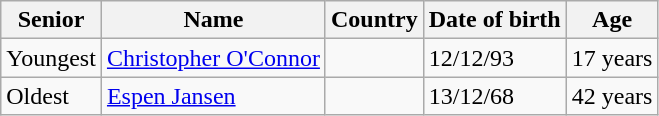<table class="wikitable">
<tr>
<th>Senior</th>
<th>Name</th>
<th>Country</th>
<th>Date of birth</th>
<th>Age</th>
</tr>
<tr>
<td>Youngest</td>
<td><a href='#'>Christopher O'Connor</a></td>
<td></td>
<td>12/12/93</td>
<td>17 years</td>
</tr>
<tr>
<td>Oldest</td>
<td><a href='#'>Espen Jansen</a></td>
<td></td>
<td>13/12/68</td>
<td>42 years</td>
</tr>
</table>
